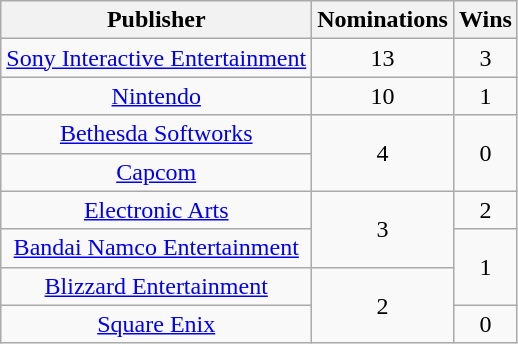<table class="wikitable sortable plainrowheaders" style="text-align:center;">
<tr>
<th scope="col">Publisher</th>
<th scope="col">Nominations</th>
<th scope="col">Wins</th>
</tr>
<tr>
<td><a href='#'>Sony Interactive Entertainment</a></td>
<td>13</td>
<td>3</td>
</tr>
<tr>
<td><a href='#'>Nintendo</a></td>
<td>10</td>
<td>1</td>
</tr>
<tr>
<td><a href='#'>Bethesda Softworks</a></td>
<td rowspan="2">4</td>
<td rowspan="2">0</td>
</tr>
<tr>
<td><a href='#'>Capcom</a></td>
</tr>
<tr>
<td><a href='#'>Electronic Arts</a></td>
<td rowspan="2">3</td>
<td>2</td>
</tr>
<tr>
<td><a href='#'>Bandai Namco Entertainment</a></td>
<td rowspan="2">1</td>
</tr>
<tr>
<td><a href='#'>Blizzard Entertainment</a></td>
<td rowspan="2">2</td>
</tr>
<tr>
<td><a href='#'>Square Enix</a></td>
<td>0</td>
</tr>
</table>
